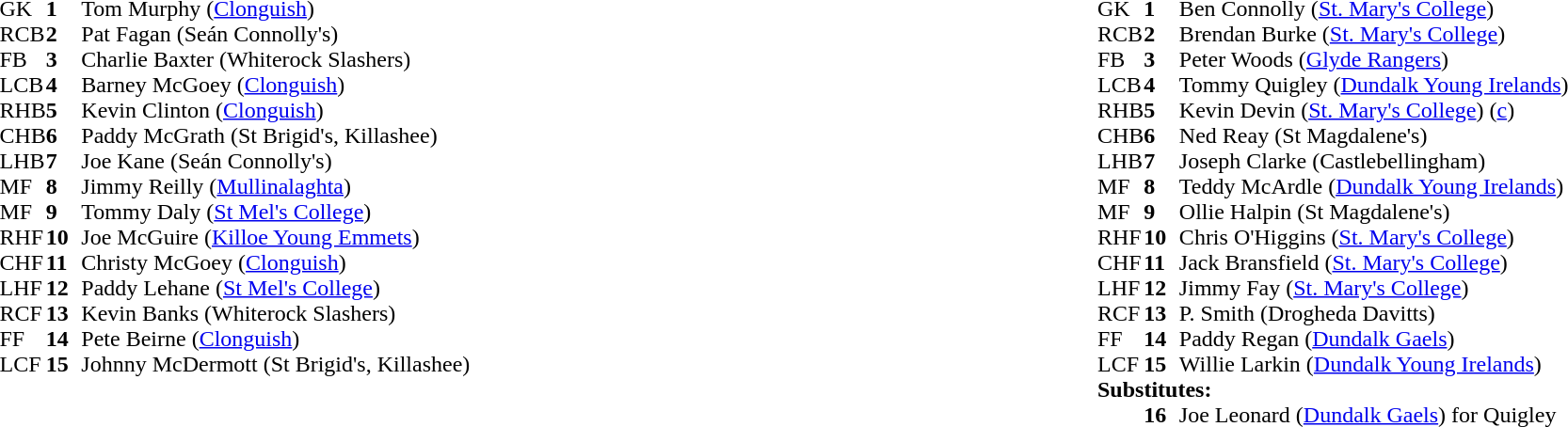<table style="width:100%;">
<tr>
<td style="vertical-align:top; width:50%"><br><table cellspacing="0" cellpadding="0">
<tr>
<th width="25"></th>
<th width="25"></th>
</tr>
<tr>
<td>GK</td>
<td><strong>1</strong></td>
<td>Tom Murphy (<a href='#'>Clonguish</a>)</td>
</tr>
<tr>
<td>RCB</td>
<td><strong>2</strong></td>
<td>Pat Fagan (Seán Connolly's)</td>
</tr>
<tr>
<td>FB</td>
<td><strong>3</strong></td>
<td>Charlie Baxter (Whiterock Slashers)</td>
</tr>
<tr>
<td>LCB</td>
<td><strong>4</strong></td>
<td>Barney McGoey (<a href='#'>Clonguish</a>)</td>
</tr>
<tr>
<td>RHB</td>
<td><strong>5</strong></td>
<td>Kevin Clinton (<a href='#'>Clonguish</a>)</td>
</tr>
<tr>
<td>CHB</td>
<td><strong>6</strong></td>
<td>Paddy McGrath (St Brigid's, Killashee)</td>
</tr>
<tr>
<td>LHB</td>
<td><strong>7</strong></td>
<td>Joe Kane (Seán Connolly's)</td>
</tr>
<tr>
<td>MF</td>
<td><strong>8</strong></td>
<td>Jimmy Reilly (<a href='#'>Mullinalaghta</a>)</td>
</tr>
<tr>
<td>MF</td>
<td><strong>9</strong></td>
<td>Tommy Daly (<a href='#'>St Mel's College</a>)</td>
</tr>
<tr>
<td>RHF</td>
<td><strong>10</strong></td>
<td>Joe McGuire (<a href='#'>Killoe Young Emmets</a>)</td>
</tr>
<tr>
<td>CHF</td>
<td><strong>11</strong></td>
<td>Christy McGoey (<a href='#'>Clonguish</a>)</td>
</tr>
<tr>
<td>LHF</td>
<td><strong>12</strong></td>
<td>Paddy Lehane (<a href='#'>St Mel's College</a>)</td>
</tr>
<tr>
<td>RCF</td>
<td><strong>13</strong></td>
<td>Kevin Banks (Whiterock Slashers)</td>
</tr>
<tr>
<td>FF</td>
<td><strong>14</strong></td>
<td>Pete Beirne (<a href='#'>Clonguish</a>)</td>
</tr>
<tr>
<td>LCF</td>
<td><strong>15</strong></td>
<td>Johnny McDermott (St Brigid's, Killashee)</td>
</tr>
<tr>
</tr>
</table>
</td>
<td style="vertical-align:top; width:50%"><br><table cellspacing="0" cellpadding="0" style="margin:auto">
<tr>
<th width="25"></th>
<th width="25"></th>
</tr>
<tr>
<td>GK</td>
<td><strong>1</strong></td>
<td>Ben Connolly (<a href='#'>St. Mary's College</a>)</td>
</tr>
<tr>
<td>RCB</td>
<td><strong>2</strong></td>
<td>Brendan Burke (<a href='#'>St. Mary's College</a>)</td>
</tr>
<tr>
<td>FB</td>
<td><strong>3</strong></td>
<td>Peter Woods (<a href='#'>Glyde Rangers</a>)</td>
</tr>
<tr>
<td>LCB</td>
<td><strong>4</strong></td>
<td>Tommy Quigley (<a href='#'>Dundalk Young Irelands</a>)</td>
</tr>
<tr>
<td>RHB</td>
<td><strong>5</strong></td>
<td>Kevin Devin (<a href='#'>St. Mary's College</a>) (<a href='#'>c</a>)</td>
</tr>
<tr>
<td>CHB</td>
<td><strong>6</strong></td>
<td>Ned Reay (St Magdalene's)</td>
</tr>
<tr>
<td>LHB</td>
<td><strong>7</strong></td>
<td>Joseph Clarke (Castlebellingham)</td>
</tr>
<tr>
<td>MF</td>
<td><strong>8</strong></td>
<td>Teddy McArdle (<a href='#'>Dundalk Young Irelands</a>)</td>
</tr>
<tr>
<td>MF</td>
<td><strong>9</strong></td>
<td>Ollie Halpin (St Magdalene's)</td>
</tr>
<tr>
<td>RHF</td>
<td><strong>10</strong></td>
<td>Chris O'Higgins (<a href='#'>St. Mary's College</a>)</td>
</tr>
<tr>
<td>CHF</td>
<td><strong>11</strong></td>
<td>Jack Bransfield (<a href='#'>St. Mary's College</a>)</td>
</tr>
<tr>
<td>LHF</td>
<td><strong>12</strong></td>
<td>Jimmy Fay (<a href='#'>St. Mary's College</a>)</td>
</tr>
<tr>
<td>RCF</td>
<td><strong>13</strong></td>
<td>P. Smith (Drogheda Davitts)</td>
</tr>
<tr>
<td>FF</td>
<td><strong>14</strong></td>
<td>Paddy Regan (<a href='#'>Dundalk Gaels</a>)</td>
</tr>
<tr>
<td>LCF</td>
<td><strong>15</strong></td>
<td>Willie Larkin (<a href='#'>Dundalk Young Irelands</a>)</td>
</tr>
<tr>
<td colspan=3><strong>Substitutes:</strong></td>
</tr>
<tr>
<td></td>
<td><strong>16</strong></td>
<td>Joe Leonard (<a href='#'>Dundalk Gaels</a>) for Quigley</td>
</tr>
<tr>
</tr>
</table>
</td>
</tr>
<tr>
</tr>
</table>
